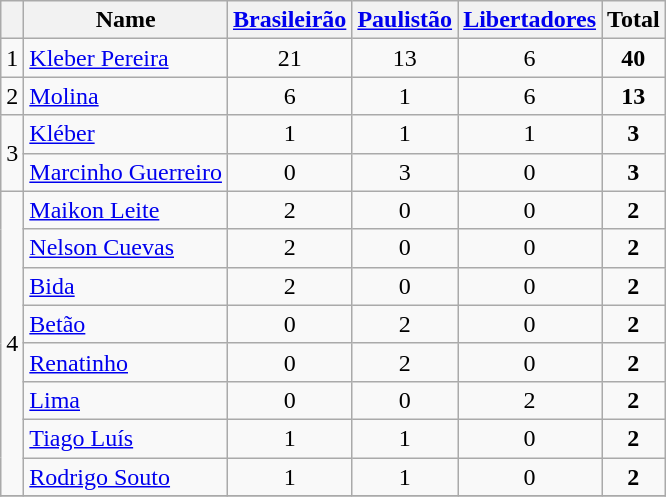<table class="wikitable" style="text-align:center;">
<tr>
<th></th>
<th>Name</th>
<th><a href='#'>Brasileirão</a></th>
<th><a href='#'>Paulistão</a></th>
<th><a href='#'>Libertadores</a></th>
<th>Total</th>
</tr>
<tr>
<td rowspan=>1</td>
<td align=left> <a href='#'>Kleber Pereira</a></td>
<td>21</td>
<td>13</td>
<td>6</td>
<td><strong>40</strong></td>
</tr>
<tr>
<td rowspan=>2</td>
<td align=left> <a href='#'>Molina</a></td>
<td>6</td>
<td>1</td>
<td>6</td>
<td><strong>13</strong></td>
</tr>
<tr>
<td rowspan=2>3</td>
<td align=left> <a href='#'>Kléber</a></td>
<td>1</td>
<td>1</td>
<td>1</td>
<td><strong>3</strong></td>
</tr>
<tr>
<td align=left> <a href='#'>Marcinho Guerreiro</a></td>
<td>0</td>
<td>3</td>
<td>0</td>
<td><strong>3</strong></td>
</tr>
<tr>
<td rowspan=8>4</td>
<td align=left> <a href='#'>Maikon Leite</a></td>
<td>2</td>
<td>0</td>
<td>0</td>
<td><strong>2</strong></td>
</tr>
<tr>
<td align=left> <a href='#'>Nelson Cuevas</a></td>
<td>2</td>
<td>0</td>
<td>0</td>
<td><strong>2</strong></td>
</tr>
<tr>
<td align=left> <a href='#'>Bida</a></td>
<td>2</td>
<td>0</td>
<td>0</td>
<td><strong>2</strong></td>
</tr>
<tr>
<td align=left> <a href='#'>Betão</a></td>
<td>0</td>
<td>2</td>
<td>0</td>
<td><strong>2</strong></td>
</tr>
<tr>
<td align=left> <a href='#'>Renatinho</a></td>
<td>0</td>
<td>2</td>
<td>0</td>
<td><strong>2</strong></td>
</tr>
<tr>
<td align=left> <a href='#'>Lima</a></td>
<td>0</td>
<td>0</td>
<td>2</td>
<td><strong>2</strong></td>
</tr>
<tr>
<td align=left> <a href='#'>Tiago Luís</a></td>
<td>1</td>
<td>1</td>
<td>0</td>
<td><strong>2</strong></td>
</tr>
<tr>
<td align=left> <a href='#'>Rodrigo Souto</a></td>
<td>1</td>
<td>1</td>
<td>0</td>
<td><strong>2</strong></td>
</tr>
<tr>
</tr>
</table>
